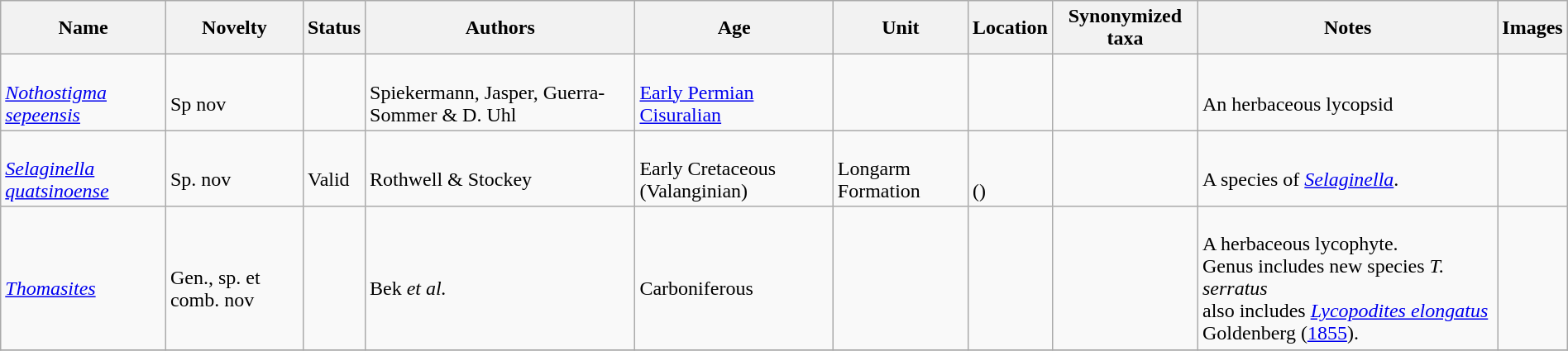<table class="wikitable sortable" align="center" width="100%">
<tr>
<th>Name</th>
<th>Novelty</th>
<th>Status</th>
<th>Authors</th>
<th>Age</th>
<th>Unit</th>
<th>Location</th>
<th>Synonymized taxa</th>
<th>Notes</th>
<th>Images</th>
</tr>
<tr>
<td><br><em><a href='#'>Nothostigma sepeensis</a></em></td>
<td><br>Sp nov</td>
<td></td>
<td><br>Spiekermann, Jasper, Guerra-Sommer & D. Uhl</td>
<td><br><a href='#'>Early Permian</a><br>
<a href='#'>Cisuralian</a></td>
<td></td>
<td><br></td>
<td></td>
<td><br>An herbaceous lycopsid</td>
<td></td>
</tr>
<tr>
<td><br><em><a href='#'>Selaginella quatsinoense</a></em></td>
<td><br>Sp. nov</td>
<td><br>Valid</td>
<td><br>Rothwell & Stockey</td>
<td><br>Early Cretaceous (Valanginian)</td>
<td><br>Longarm Formation</td>
<td><br><br>()</td>
<td></td>
<td><br>A species of <em><a href='#'>Selaginella</a></em>.</td>
<td></td>
</tr>
<tr>
<td><br><em><a href='#'>Thomasites</a></em></td>
<td><br>Gen., sp. et comb. nov</td>
<td></td>
<td><br>Bek <em>et al.</em></td>
<td><br>Carboniferous</td>
<td></td>
<td><br><br>
</td>
<td></td>
<td><br>A herbaceous lycophyte.<br> Genus includes new species <em>T. serratus</em><br> also includes <em><a href='#'>Lycopodites elongatus</a></em> Goldenberg (<a href='#'>1855</a>).</td>
<td></td>
</tr>
<tr>
</tr>
</table>
